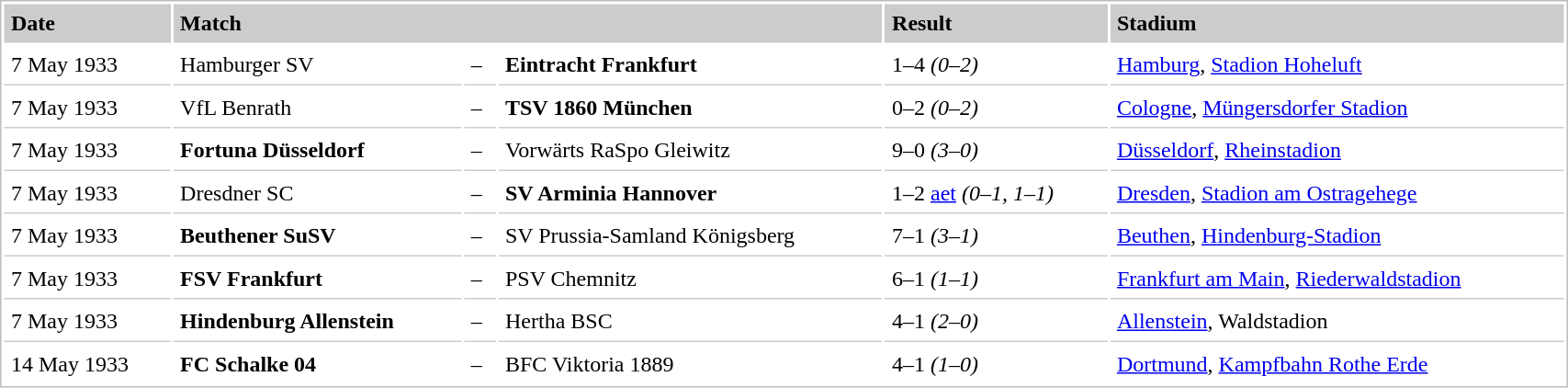<table style="border:1px solid #bbb;background:#fff;" cellpadding="5" cellspacing="2" width="90%">
<tr style="background:#ccc;font-weight:bold">
<td>Date</td>
<td colspan="3">Match</td>
<td>Result</td>
<td>Stadium</td>
</tr>
<tr>
<td style="border-bottom:1px solid #ccc">7 May 1933</td>
<td style="border-bottom:1px solid #ccc">Hamburger SV</td>
<td style="border-bottom:1px solid #ccc">–</td>
<td style="border-bottom:1px solid #ccc"><strong>Eintracht Frankfurt</strong></td>
<td style="border-bottom:1px solid #ccc">1–4 <em>(0–2)</em></td>
<td style="border-bottom:1px solid #ccc"><a href='#'>Hamburg</a>, <a href='#'>Stadion Hoheluft</a></td>
</tr>
<tr>
<td style="border-bottom:1px solid #ccc">7 May 1933</td>
<td style="border-bottom:1px solid #ccc">VfL Benrath</td>
<td style="border-bottom:1px solid #ccc">–</td>
<td style="border-bottom:1px solid #ccc"><strong>TSV 1860 München</strong></td>
<td style="border-bottom:1px solid #ccc">0–2 <em>(0–2)</em></td>
<td style="border-bottom:1px solid #ccc"><a href='#'>Cologne</a>, <a href='#'>Müngersdorfer Stadion</a></td>
</tr>
<tr>
<td style="border-bottom:1px solid #ccc">7 May 1933</td>
<td style="border-bottom:1px solid #ccc"><strong>Fortuna Düsseldorf</strong></td>
<td style="border-bottom:1px solid #ccc">–</td>
<td style="border-bottom:1px solid #ccc">Vorwärts RaSpo Gleiwitz</td>
<td style="border-bottom:1px solid #ccc">9–0 <em>(3–0)</em></td>
<td style="border-bottom:1px solid #ccc"><a href='#'>Düsseldorf</a>, <a href='#'>Rheinstadion</a></td>
</tr>
<tr>
<td style="border-bottom:1px solid #ccc">7 May 1933</td>
<td style="border-bottom:1px solid #ccc">Dresdner SC</td>
<td style="border-bottom:1px solid #ccc">–</td>
<td style="border-bottom:1px solid #ccc"><strong>SV Arminia Hannover</strong></td>
<td style="border-bottom:1px solid #ccc">1–2 <a href='#'>aet</a> <em>(0–1, 1–1)</em></td>
<td style="border-bottom:1px solid #ccc"><a href='#'>Dresden</a>, <a href='#'>Stadion am Ostragehege</a></td>
</tr>
<tr>
<td style="border-bottom:1px solid #ccc">7 May 1933</td>
<td style="border-bottom:1px solid #ccc"><strong>Beuthener SuSV</strong></td>
<td style="border-bottom:1px solid #ccc">–</td>
<td style="border-bottom:1px solid #ccc">SV Prussia-Samland Königsberg</td>
<td style="border-bottom:1px solid #ccc">7–1 <em>(3–1)</em></td>
<td style="border-bottom:1px solid #ccc"><a href='#'>Beuthen</a>, <a href='#'>Hindenburg-Stadion</a></td>
</tr>
<tr>
<td style="border-bottom:1px solid #ccc">7 May 1933</td>
<td style="border-bottom:1px solid #ccc"><strong>FSV Frankfurt</strong></td>
<td style="border-bottom:1px solid #ccc">–</td>
<td style="border-bottom:1px solid #ccc">PSV Chemnitz</td>
<td style="border-bottom:1px solid #ccc">6–1 <em>(1–1)</em></td>
<td style="border-bottom:1px solid #ccc"><a href='#'>Frankfurt am Main</a>, <a href='#'>Riederwaldstadion</a></td>
</tr>
<tr>
<td style="border-bottom:1px solid #ccc">7 May 1933</td>
<td style="border-bottom:1px solid #ccc"><strong>Hindenburg Allenstein</strong></td>
<td style="border-bottom:1px solid #ccc">–</td>
<td style="border-bottom:1px solid #ccc">Hertha BSC</td>
<td style="border-bottom:1px solid #ccc">4–1 <em>(2–0)</em></td>
<td style="border-bottom:1px solid #ccc"><a href='#'>Allenstein</a>, Waldstadion</td>
</tr>
<tr>
<td>14 May 1933</td>
<td><strong>FC Schalke 04</strong></td>
<td>–</td>
<td>BFC Viktoria 1889</td>
<td>4–1 <em>(1–0)</em></td>
<td><a href='#'>Dortmund</a>, <a href='#'>Kampfbahn Rothe Erde</a></td>
</tr>
</table>
